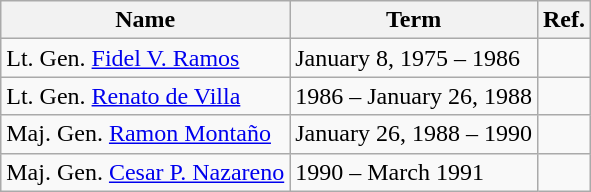<table class="wikitable sortable">
<tr>
<th scope="col">Name</th>
<th scope="col">Term</th>
<th>Ref.</th>
</tr>
<tr>
<td>Lt. Gen. <a href='#'>Fidel V. Ramos</a></td>
<td>January 8, 1975 – 1986</td>
<td></td>
</tr>
<tr>
<td>Lt. Gen. <a href='#'>Renato de Villa</a></td>
<td>1986 – January 26, 1988</td>
<td></td>
</tr>
<tr>
<td>Maj. Gen. <a href='#'>Ramon Montaño</a></td>
<td>January 26, 1988 – 1990</td>
<td></td>
</tr>
<tr>
<td>Maj. Gen. <a href='#'>Cesar P. Nazareno</a></td>
<td>1990 – March 1991</td>
<td></td>
</tr>
</table>
